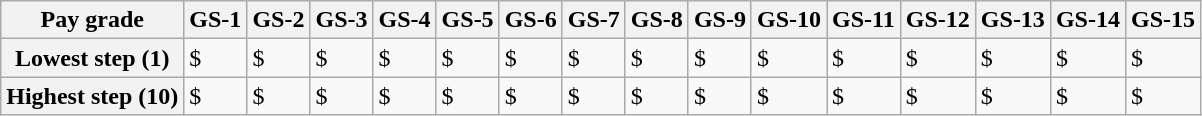<table class="wikitable">
<tr>
<th>Pay grade</th>
<th>GS-1</th>
<th>GS-2</th>
<th>GS-3</th>
<th>GS-4</th>
<th>GS-5</th>
<th>GS-6</th>
<th>GS-7</th>
<th>GS-8</th>
<th>GS-9</th>
<th>GS-10</th>
<th>GS-11</th>
<th>GS-12</th>
<th>GS-13</th>
<th>GS-14</th>
<th>GS-15</th>
</tr>
<tr>
<th>Lowest step (1)</th>
<td>$</td>
<td>$</td>
<td>$</td>
<td>$</td>
<td>$</td>
<td>$</td>
<td>$</td>
<td>$</td>
<td>$</td>
<td>$</td>
<td>$</td>
<td>$</td>
<td>$</td>
<td>$</td>
<td>$</td>
</tr>
<tr>
<th>Highest step (10)</th>
<td>$</td>
<td>$</td>
<td>$</td>
<td>$</td>
<td>$</td>
<td>$</td>
<td>$</td>
<td>$</td>
<td>$</td>
<td>$</td>
<td>$</td>
<td>$</td>
<td>$</td>
<td>$</td>
<td>$</td>
</tr>
</table>
